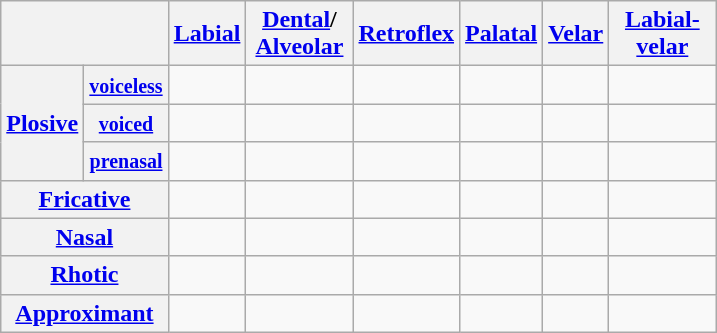<table class="wikitable" style="text-align:center;">
<tr>
<th colspan="2"></th>
<th><a href='#'>Labial</a></th>
<th style="max-width:4em"><a href='#'>Dental</a>/ <a href='#'>Alveolar</a></th>
<th><a href='#'>Retroflex</a></th>
<th><a href='#'>Palatal</a></th>
<th><a href='#'>Velar</a></th>
<th style="max-width:4em"><a href='#'>Labial-velar</a></th>
</tr>
<tr>
<th rowspan="3"><a href='#'>Plosive</a></th>
<th><small><a href='#'>voiceless</a></small></th>
<td></td>
<td></td>
<td></td>
<td></td>
<td></td>
<td></td>
</tr>
<tr>
<th><small><a href='#'>voiced</a></small></th>
<td></td>
<td></td>
<td></td>
<td></td>
<td></td>
<td></td>
</tr>
<tr>
<th><small><a href='#'>prenasal</a></small></th>
<td></td>
<td></td>
<td></td>
<td></td>
<td></td>
<td></td>
</tr>
<tr>
<th colspan="2"><a href='#'>Fricative</a></th>
<td></td>
<td></td>
<td></td>
<td></td>
<td></td>
<td></td>
</tr>
<tr>
<th colspan="2"><a href='#'>Nasal</a></th>
<td></td>
<td></td>
<td></td>
<td></td>
<td></td>
<td></td>
</tr>
<tr>
<th colspan="2"><a href='#'>Rhotic</a></th>
<td></td>
<td></td>
<td></td>
<td></td>
<td></td>
<td></td>
</tr>
<tr>
<th colspan="2"><a href='#'>Approximant</a></th>
<td></td>
<td></td>
<td></td>
<td></td>
<td></td>
<td></td>
</tr>
</table>
